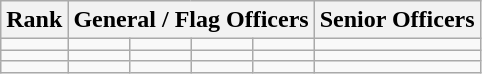<table class="wikitable" style="text-align:center;">
<tr>
<th>Rank</th>
<th colspan="4">General / Flag Officers</th>
<th>Senior Officers</th>
</tr>
<tr>
<td><strong></strong></td>
<td></td>
<td></td>
<td></td>
<td></td>
<td></td>
</tr>
<tr>
<td><strong></strong></td>
<td></td>
<td></td>
<td></td>
<td></td>
<td></td>
</tr>
<tr>
<td><strong></strong></td>
<td></td>
<td></td>
<td></td>
<td></td>
<td></td>
</tr>
</table>
